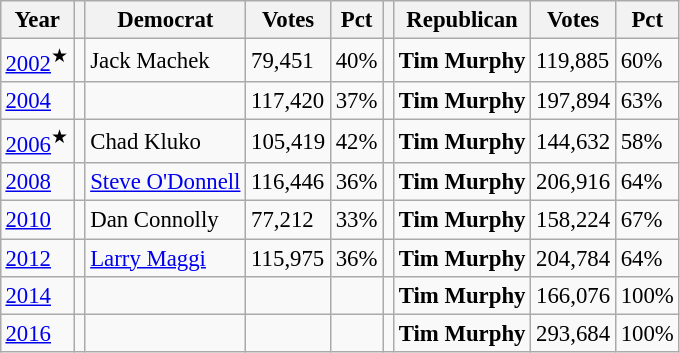<table class="wikitable" style="margin:0.5em ; font-size:95%">
<tr>
<th>Year</th>
<th></th>
<th>Democrat</th>
<th>Votes</th>
<th>Pct</th>
<th></th>
<th>Republican</th>
<th>Votes</th>
<th>Pct</th>
</tr>
<tr>
<td><a href='#'>2002</a><sup>★</sup></td>
<td></td>
<td>Jack Machek</td>
<td>79,451</td>
<td>40%</td>
<td></td>
<td><strong>Tim Murphy</strong></td>
<td>119,885</td>
<td>60%</td>
</tr>
<tr>
<td><a href='#'>2004</a></td>
<td></td>
<td></td>
<td>117,420</td>
<td>37%</td>
<td></td>
<td><strong>Tim Murphy</strong></td>
<td>197,894</td>
<td>63%</td>
</tr>
<tr>
<td><a href='#'>2006</a><sup>★</sup></td>
<td></td>
<td>Chad Kluko</td>
<td>105,419</td>
<td>42%</td>
<td></td>
<td><strong>Tim Murphy</strong></td>
<td>144,632</td>
<td>58%</td>
</tr>
<tr>
<td><a href='#'>2008</a></td>
<td></td>
<td><a href='#'>Steve O'Donnell</a></td>
<td>116,446</td>
<td>36%</td>
<td></td>
<td><strong>Tim Murphy</strong></td>
<td>206,916</td>
<td>64%</td>
</tr>
<tr>
<td><a href='#'>2010</a></td>
<td></td>
<td>Dan Connolly</td>
<td>77,212</td>
<td>33%</td>
<td></td>
<td><strong>Tim Murphy</strong></td>
<td>158,224</td>
<td>67%</td>
</tr>
<tr>
<td><a href='#'>2012</a></td>
<td></td>
<td><a href='#'>Larry Maggi</a></td>
<td>115,975</td>
<td>36%</td>
<td></td>
<td><strong>Tim Murphy</strong></td>
<td>204,784</td>
<td>64%</td>
</tr>
<tr>
<td><a href='#'>2014</a></td>
<td></td>
<td></td>
<td></td>
<td></td>
<td></td>
<td><strong>Tim Murphy</strong></td>
<td>166,076</td>
<td>100%</td>
</tr>
<tr>
<td><a href='#'>2016</a></td>
<td></td>
<td></td>
<td></td>
<td></td>
<td></td>
<td><strong>Tim Murphy</strong></td>
<td>293,684</td>
<td>100%</td>
</tr>
</table>
